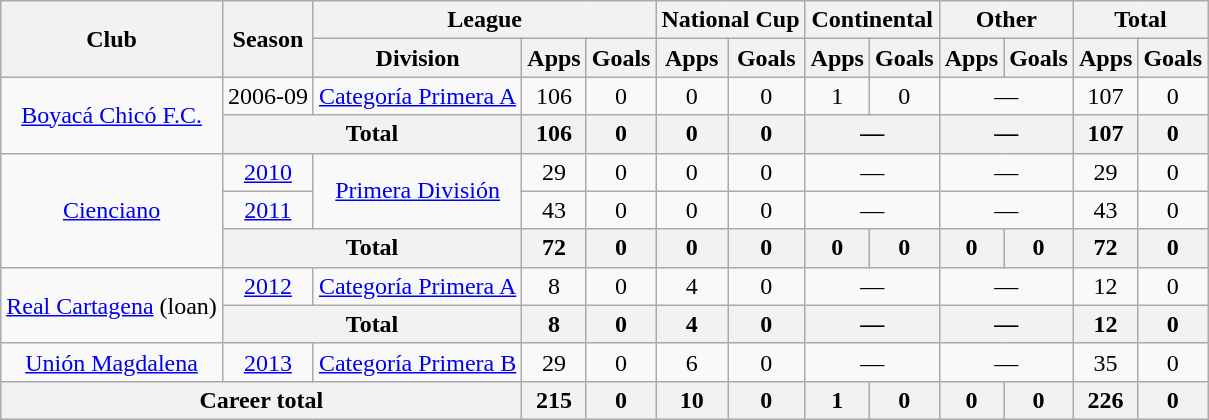<table class="wikitable" style="text-align:center">
<tr>
<th rowspan="2">Club</th>
<th rowspan="2">Season</th>
<th colspan="3">League</th>
<th colspan="2">National Cup</th>
<th colspan="2">Continental</th>
<th colspan="2">Other</th>
<th colspan="2">Total</th>
</tr>
<tr>
<th>Division</th>
<th>Apps</th>
<th>Goals</th>
<th>Apps</th>
<th>Goals</th>
<th>Apps</th>
<th>Goals</th>
<th>Apps</th>
<th>Goals</th>
<th>Apps</th>
<th>Goals</th>
</tr>
<tr>
<td rowspan="2"><a href='#'>Boyacá Chicó F.C.</a></td>
<td>2006-09</td>
<td><a href='#'>Categoría Primera A</a></td>
<td>106</td>
<td>0</td>
<td>0</td>
<td>0</td>
<td>1</td>
<td>0</td>
<td colspan="2">—</td>
<td>107</td>
<td>0</td>
</tr>
<tr>
<th colspan="2">Total</th>
<th>106</th>
<th>0</th>
<th>0</th>
<th>0</th>
<th colspan="2">—</th>
<th colspan="2">—</th>
<th>107</th>
<th>0</th>
</tr>
<tr>
<td rowspan="3"><a href='#'>Cienciano</a></td>
<td><a href='#'>2010</a></td>
<td rowspan="2"><a href='#'>Primera División</a></td>
<td>29</td>
<td>0</td>
<td>0</td>
<td>0</td>
<td colspan="2">—</td>
<td colspan="2">—</td>
<td>29</td>
<td>0</td>
</tr>
<tr>
<td><a href='#'>2011</a></td>
<td>43</td>
<td>0</td>
<td>0</td>
<td>0</td>
<td colspan="2">—</td>
<td colspan="2">—</td>
<td>43</td>
<td>0</td>
</tr>
<tr>
<th colspan="2">Total</th>
<th>72</th>
<th>0</th>
<th>0</th>
<th>0</th>
<th>0</th>
<th>0</th>
<th>0</th>
<th>0</th>
<th>72</th>
<th>0</th>
</tr>
<tr>
<td rowspan="2"><a href='#'>Real Cartagena</a> (loan)</td>
<td><a href='#'>2012</a></td>
<td><a href='#'>Categoría Primera A</a></td>
<td>8</td>
<td>0</td>
<td>4</td>
<td>0</td>
<td colspan="2">—</td>
<td colspan="2">—</td>
<td>12</td>
<td>0</td>
</tr>
<tr>
<th colspan="2">Total</th>
<th>8</th>
<th>0</th>
<th>4</th>
<th>0</th>
<th colspan="2">—</th>
<th colspan="2">—</th>
<th>12</th>
<th>0</th>
</tr>
<tr>
<td><a href='#'>Unión Magdalena</a></td>
<td><a href='#'>2013</a></td>
<td><a href='#'>Categoría Primera B</a></td>
<td>29</td>
<td>0</td>
<td>6</td>
<td>0</td>
<td colspan="2">—</td>
<td colspan="2">—</td>
<td>35</td>
<td>0</td>
</tr>
<tr>
<th colspan="3">Career total</th>
<th>215</th>
<th>0</th>
<th>10</th>
<th>0</th>
<th>1</th>
<th>0</th>
<th>0</th>
<th>0</th>
<th>226</th>
<th>0</th>
</tr>
</table>
